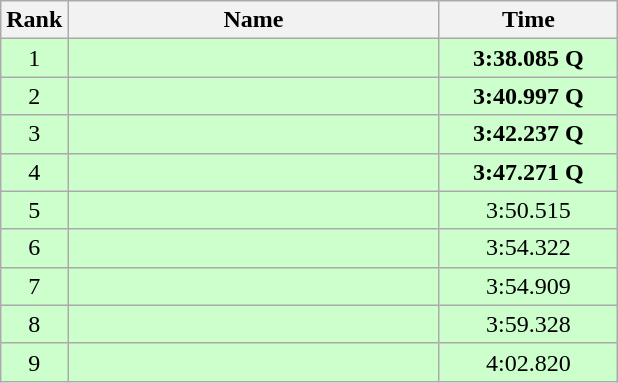<table class="wikitable" style="text-align:center;">
<tr>
<th>Rank</th>
<th style="width:15em">Name</th>
<th style="width:7em">Time</th>
</tr>
<tr bgcolor=#ccffcc>
<td>1</td>
<td align=left><br><em></em></td>
<td><strong>3:38.085 Q</strong></td>
</tr>
<tr bgcolor=#ccffcc>
<td>2</td>
<td align=left><br><em></em></td>
<td><strong>3:40.997 Q</strong></td>
</tr>
<tr bgcolor=#ccffcc>
<td>3</td>
<td align=left><br><em></em></td>
<td><strong>3:42.237 Q</strong></td>
</tr>
<tr bgcolor=#ccffcc>
<td>4</td>
<td align=left><br><em></em></td>
<td><strong>3:47.271 Q</strong></td>
</tr>
<tr bgcolor=#ccffcc>
<td>5</td>
<td align=left><br><em></em></td>
<td>3:50.515</td>
</tr>
<tr bgcolor=#ccffcc>
<td>6</td>
<td align=left><br><em></em></td>
<td>3:54.322</td>
</tr>
<tr bgcolor=#ccffcc>
<td>7</td>
<td align=left><br><em></em></td>
<td>3:54.909</td>
</tr>
<tr bgcolor=#ccffcc>
<td>8</td>
<td align=left><br><em></em></td>
<td>3:59.328</td>
</tr>
<tr bgcolor=#ccffcc>
<td>9</td>
<td align=left><br><em></em></td>
<td>4:02.820</td>
</tr>
</table>
